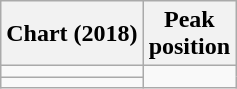<table class="wikitable sortable plainrowheaders">
<tr>
<th>Chart (2018)</th>
<th>Peak<br>position</th>
</tr>
<tr>
<td></td>
</tr>
<tr>
<td></td>
</tr>
</table>
